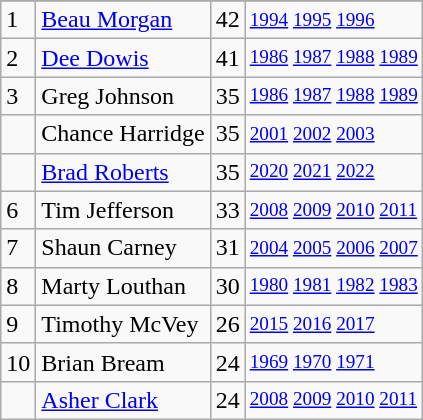<table class="wikitable">
<tr>
</tr>
<tr>
<td>1</td>
<td><a href='#'>Beau Morgan</a></td>
<td>42</td>
<td style="font-size:80%;"><a href='#'>1994</a> <a href='#'>1995</a> <a href='#'>1996</a></td>
</tr>
<tr>
<td>2</td>
<td><a href='#'>Dee Dowis</a></td>
<td>41</td>
<td style="font-size:80%;"><a href='#'>1986</a> <a href='#'>1987</a> <a href='#'>1988</a> <a href='#'>1989</a></td>
</tr>
<tr>
<td>3</td>
<td>Greg Johnson</td>
<td>35</td>
<td style="font-size:80%;"><a href='#'>1986</a> <a href='#'>1987</a> <a href='#'>1988</a> <a href='#'>1989</a></td>
</tr>
<tr>
<td></td>
<td>Chance Harridge</td>
<td>35</td>
<td style="font-size:80%;"><a href='#'>2001</a> <a href='#'>2002</a> <a href='#'>2003</a></td>
</tr>
<tr>
<td></td>
<td><a href='#'>Brad Roberts</a></td>
<td>35</td>
<td style="font-size:80%;"><a href='#'>2020</a> <a href='#'>2021</a> <a href='#'>2022</a></td>
</tr>
<tr>
<td>6</td>
<td>Tim Jefferson</td>
<td>33</td>
<td style="font-size:80%;"><a href='#'>2008</a> <a href='#'>2009</a> <a href='#'>2010</a> <a href='#'>2011</a></td>
</tr>
<tr>
<td>7</td>
<td>Shaun Carney</td>
<td>31</td>
<td style="font-size:80%;"><a href='#'>2004</a> <a href='#'>2005</a> <a href='#'>2006</a> <a href='#'>2007</a></td>
</tr>
<tr>
<td>8</td>
<td>Marty Louthan</td>
<td>30</td>
<td style="font-size:80%;"><a href='#'>1980</a> <a href='#'>1981</a> <a href='#'>1982</a> <a href='#'>1983</a></td>
</tr>
<tr>
<td>9</td>
<td>Timothy McVey</td>
<td>26</td>
<td style="font-size:80%;"><a href='#'>2015</a> <a href='#'>2016</a> <a href='#'>2017</a></td>
</tr>
<tr>
<td>10</td>
<td>Brian Bream</td>
<td>24</td>
<td style="font-size:80%;"><a href='#'>1969</a> <a href='#'>1970</a> <a href='#'>1971</a></td>
</tr>
<tr>
<td></td>
<td><a href='#'>Asher Clark</a></td>
<td>24</td>
<td style="font-size:80%;"><a href='#'>2008</a> <a href='#'>2009</a> <a href='#'>2010</a> <a href='#'>2011</a></td>
</tr>
</table>
